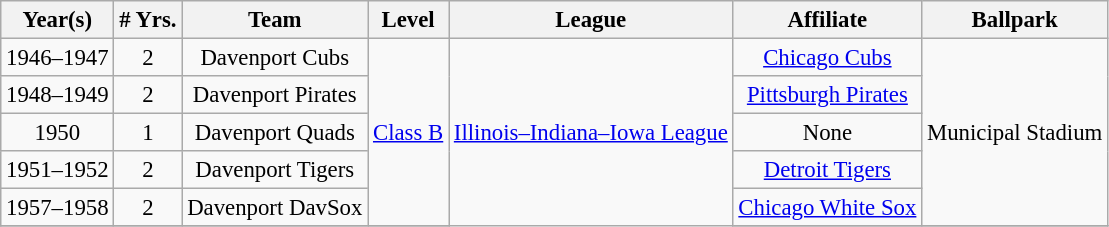<table class="wikitable" style="text-align:center; font-size: 95%;">
<tr>
<th>Year(s)</th>
<th># Yrs.</th>
<th>Team</th>
<th>Level</th>
<th>League</th>
<th>Affiliate</th>
<th>Ballpark</th>
</tr>
<tr>
<td>1946–1947</td>
<td>2</td>
<td>Davenport Cubs</td>
<td rowspan=5><a href='#'>Class B</a></td>
<td rowspan=6><a href='#'>Illinois–Indiana–Iowa League</a></td>
<td><a href='#'>Chicago Cubs</a></td>
<td rowspan=5>Municipal Stadium</td>
</tr>
<tr>
<td>1948–1949</td>
<td>2</td>
<td>Davenport Pirates</td>
<td><a href='#'>Pittsburgh Pirates</a></td>
</tr>
<tr>
<td>1950</td>
<td>1</td>
<td>Davenport Quads</td>
<td>None</td>
</tr>
<tr>
<td>1951–1952</td>
<td>2</td>
<td>Davenport Tigers</td>
<td><a href='#'>Detroit Tigers</a></td>
</tr>
<tr>
<td>1957–1958</td>
<td>2</td>
<td>Davenport DavSox</td>
<td><a href='#'>Chicago White Sox</a></td>
</tr>
<tr>
</tr>
</table>
